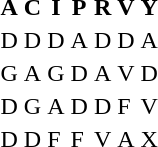<table>
<tr>
<th>A</th>
<th>C</th>
<th>I</th>
<th>P</th>
<th>R</th>
<th>V</th>
<th>Y</th>
</tr>
<tr>
<td>D</td>
<td>D</td>
<td>D</td>
<td>A</td>
<td>D</td>
<td>D</td>
<td>A</td>
</tr>
<tr>
<td>G</td>
<td>A</td>
<td>G</td>
<td>D</td>
<td>A</td>
<td>V</td>
<td>D</td>
</tr>
<tr>
<td>D</td>
<td>G</td>
<td>A</td>
<td>D</td>
<td>D</td>
<td>F</td>
<td>V</td>
</tr>
<tr>
<td>D</td>
<td>D</td>
<td>F</td>
<td>F</td>
<td>V</td>
<td>A</td>
<td>X</td>
</tr>
</table>
